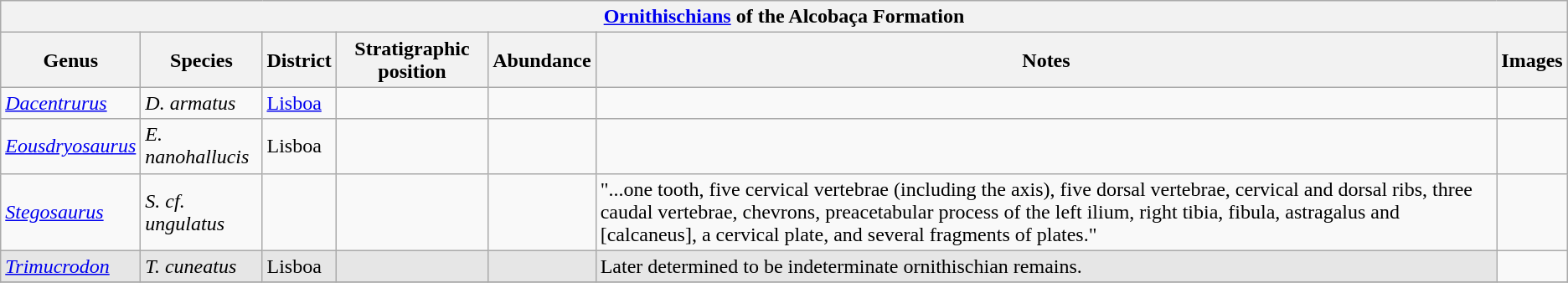<table class="wikitable" align="center">
<tr>
<th colspan="7" align="center"><strong><a href='#'>Ornithischians</a> of the Alcobaça Formation</strong></th>
</tr>
<tr>
<th>Genus</th>
<th>Species</th>
<th>District</th>
<th>Stratigraphic position</th>
<th>Abundance</th>
<th>Notes</th>
<th>Images</th>
</tr>
<tr>
<td><em><a href='#'>Dacentrurus</a></em></td>
<td><em>D. armatus</em></td>
<td><a href='#'>Lisboa</a></td>
<td></td>
<td></td>
<td></td>
<td></td>
</tr>
<tr>
<td><em><a href='#'>Eousdryosaurus</a></em></td>
<td><em>E. nanohallucis</em></td>
<td>Lisboa</td>
<td></td>
<td></td>
<td></td>
<td></td>
</tr>
<tr>
<td><em><a href='#'>Stegosaurus</a></em></td>
<td><em>S. cf. ungulatus</em></td>
<td></td>
<td></td>
<td></td>
<td>"...one tooth, five cervical vertebrae (including the axis), five dorsal vertebrae, cervical and dorsal ribs, three caudal vertebrae, chevrons, preacetabular process of the left ilium, right tibia, fibula, astragalus and [calcaneus], a cervical plate, and several fragments of plates."</td>
<td></td>
</tr>
<tr>
<td style="background:#E6E6E6;"><em><a href='#'>Trimucrodon</a></em></td>
<td style="background:#E6E6E6;"><em>T. cuneatus</em></td>
<td style="background:#E6E6E6;">Lisboa</td>
<td style="background:#E6E6E6;"></td>
<td style="background:#E6E6E6;"></td>
<td style="background:#E6E6E6;">Later determined to be indeterminate ornithischian remains.</td>
<td></td>
</tr>
<tr>
</tr>
</table>
